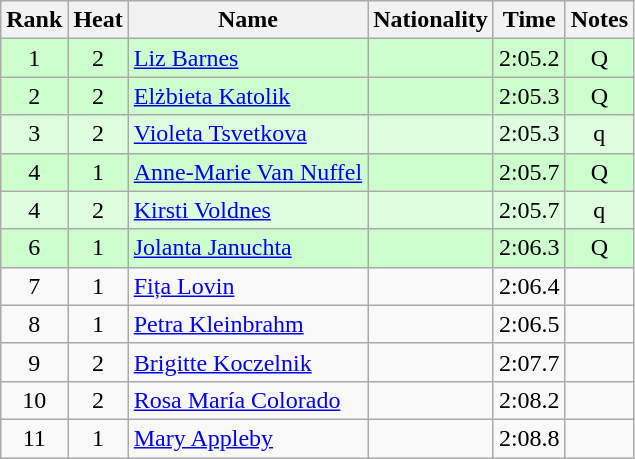<table class="wikitable sortable" style="text-align:center">
<tr>
<th>Rank</th>
<th>Heat</th>
<th>Name</th>
<th>Nationality</th>
<th>Time</th>
<th>Notes</th>
</tr>
<tr bgcolor=ccffcc>
<td>1</td>
<td>2</td>
<td align="left"><a href='#'>Liz Barnes</a></td>
<td align=left></td>
<td>2:05.2</td>
<td>Q</td>
</tr>
<tr bgcolor=ccffcc>
<td>2</td>
<td>2</td>
<td align="left"><a href='#'>Elżbieta Katolik</a></td>
<td align=left></td>
<td>2:05.3</td>
<td>Q</td>
</tr>
<tr bgcolor=ddffdd>
<td>3</td>
<td>2</td>
<td align="left"><a href='#'>Violeta Tsvetkova</a></td>
<td align=left></td>
<td>2:05.3</td>
<td>q</td>
</tr>
<tr bgcolor=ccffcc>
<td>4</td>
<td>1</td>
<td align="left"><a href='#'>Anne-Marie Van Nuffel</a></td>
<td align=left></td>
<td>2:05.7</td>
<td>Q</td>
</tr>
<tr bgcolor=ddffdd>
<td>4</td>
<td>2</td>
<td align="left"><a href='#'>Kirsti Voldnes</a></td>
<td align=left></td>
<td>2:05.7</td>
<td>q</td>
</tr>
<tr bgcolor=ccffcc>
<td>6</td>
<td>1</td>
<td align="left"><a href='#'>Jolanta Januchta</a></td>
<td align=left></td>
<td>2:06.3</td>
<td>Q</td>
</tr>
<tr>
<td>7</td>
<td>1</td>
<td align="left"><a href='#'>Fița Lovin</a></td>
<td align=left></td>
<td>2:06.4</td>
<td></td>
</tr>
<tr>
<td>8</td>
<td>1</td>
<td align="left"><a href='#'>Petra Kleinbrahm</a></td>
<td align=left></td>
<td>2:06.5</td>
<td></td>
</tr>
<tr>
<td>9</td>
<td>2</td>
<td align="left"><a href='#'>Brigitte Koczelnik</a></td>
<td align=left></td>
<td>2:07.7</td>
<td></td>
</tr>
<tr>
<td>10</td>
<td>2</td>
<td align="left"><a href='#'>Rosa María Colorado</a></td>
<td align=left></td>
<td>2:08.2</td>
<td></td>
</tr>
<tr>
<td>11</td>
<td>1</td>
<td align="left"><a href='#'>Mary Appleby</a></td>
<td align=left></td>
<td>2:08.8</td>
<td></td>
</tr>
</table>
